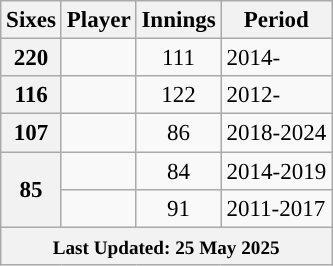<table class="wikitable" style="text-align:left;font-size:96%;">
<tr>
<th>Sixes</th>
<th>Player</th>
<th>Innings</th>
<th>Period</th>
</tr>
<tr>
<th scope=row style=text-align:center;>220</th>
<td></td>
<td align=center>111</td>
<td>2014-</td>
</tr>
<tr>
<th scope=row style=text-align:center;>116</th>
<td></td>
<td align=center>122</td>
<td>2012-</td>
</tr>
<tr>
<th scope=row style=text-align:center;>107</th>
<td></td>
<td align=center>86</td>
<td>2018-2024</td>
</tr>
<tr>
<th scope=row style=text-align:center; rowspan=2>85</th>
<td></td>
<td align=center>84</td>
<td>2014-2019</td>
</tr>
<tr>
<td></td>
<td align=center>91</td>
<td>2011-2017</td>
</tr>
<tr class=sortbottom>
<th colspan=6><small>Last Updated: 25 May 2025</small></th>
</tr>
</table>
